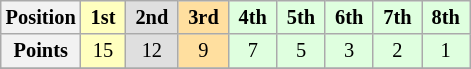<table class="wikitable" style="font-size:85%; text-align:center">
<tr>
<th>Position</th>
<td style="background:#ffffbf;"> <strong>1st</strong> </td>
<td style="background:#dfdfdf;"> <strong>2nd</strong> </td>
<td style="background:#ffdf9f;"> <strong>3rd</strong> </td>
<td style="background:#dfffdf;"> <strong>4th</strong> </td>
<td style="background:#dfffdf;"> <strong>5th</strong> </td>
<td style="background:#dfffdf;"> <strong>6th</strong> </td>
<td style="background:#dfffdf;"> <strong>7th</strong> </td>
<td style="background:#dfffdf;"> <strong>8th</strong> </td>
</tr>
<tr>
<th>Points</th>
<td style="background:#ffffbf;">15</td>
<td style="background:#dfdfdf;">12</td>
<td style="background:#ffdf9f;">9</td>
<td style="background:#dfffdf;">7</td>
<td style="background:#dfffdf;">5</td>
<td style="background:#dfffdf;">3</td>
<td style="background:#dfffdf;">2</td>
<td style="background:#dfffdf;">1</td>
</tr>
<tr>
</tr>
</table>
